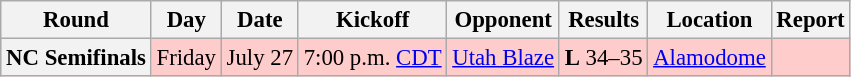<table class="wikitable" style="font-size: 95%;">
<tr>
<th>Round</th>
<th>Day</th>
<th>Date</th>
<th>Kickoff</th>
<th>Opponent</th>
<th>Results</th>
<th>Location</th>
<th>Report</th>
</tr>
<tr style="background:#fcc">
<th align="center">NC Semifinals</th>
<td align="center">Friday</td>
<td align="center">July 27</td>
<td align="center">7:00 p.m. <a href='#'>CDT</a></td>
<td align="center"><a href='#'>Utah Blaze</a></td>
<td align="center"><strong>L</strong> 34–35</td>
<td align="center"><a href='#'>Alamodome</a></td>
<td align="center"></td>
</tr>
</table>
